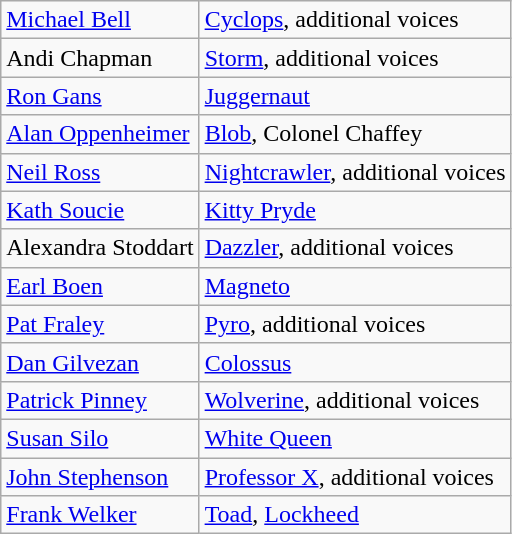<table class="wikitable">
<tr>
<td><a href='#'>Michael Bell</a></td>
<td><a href='#'>Cyclops</a>, additional voices</td>
</tr>
<tr>
<td>Andi Chapman</td>
<td><a href='#'>Storm</a>, additional voices</td>
</tr>
<tr>
<td><a href='#'>Ron Gans</a></td>
<td><a href='#'>Juggernaut</a></td>
</tr>
<tr>
<td><a href='#'>Alan Oppenheimer</a></td>
<td><a href='#'>Blob</a>, Colonel Chaffey</td>
</tr>
<tr>
<td><a href='#'>Neil Ross</a></td>
<td><a href='#'>Nightcrawler</a>, additional voices</td>
</tr>
<tr>
<td><a href='#'>Kath Soucie</a></td>
<td><a href='#'>Kitty Pryde</a></td>
</tr>
<tr>
<td>Alexandra Stoddart</td>
<td><a href='#'>Dazzler</a>, additional voices</td>
</tr>
<tr>
<td><a href='#'>Earl Boen</a></td>
<td><a href='#'>Magneto</a></td>
</tr>
<tr>
<td><a href='#'>Pat Fraley</a></td>
<td><a href='#'>Pyro</a>, additional voices</td>
</tr>
<tr>
<td><a href='#'>Dan Gilvezan</a></td>
<td><a href='#'>Colossus</a></td>
</tr>
<tr>
<td><a href='#'>Patrick Pinney</a></td>
<td><a href='#'>Wolverine</a>, additional voices</td>
</tr>
<tr>
<td><a href='#'>Susan Silo</a></td>
<td><a href='#'>White Queen</a></td>
</tr>
<tr>
<td><a href='#'>John Stephenson</a></td>
<td><a href='#'>Professor X</a>, additional voices</td>
</tr>
<tr>
<td><a href='#'>Frank Welker</a></td>
<td><a href='#'>Toad</a>, <a href='#'>Lockheed</a></td>
</tr>
</table>
